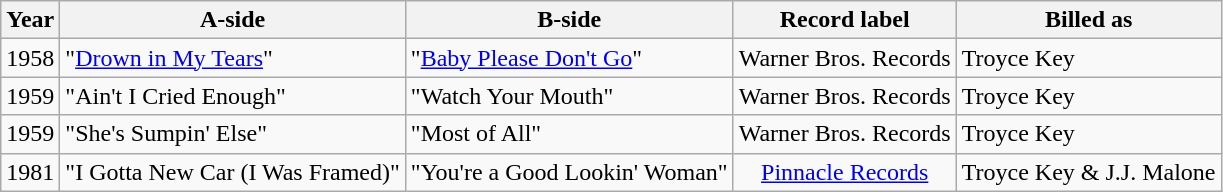<table class="wikitable sortable">
<tr>
<th>Year</th>
<th>A-side</th>
<th>B-side</th>
<th>Record label</th>
<th>Billed as</th>
</tr>
<tr>
<td>1958</td>
<td>"<a href='#'>Drown in My Tears</a>"</td>
<td>"<a href='#'>Baby Please Don't Go</a>"</td>
<td style="text-align:center;">Warner Bros. Records</td>
<td>Troyce Key</td>
</tr>
<tr>
<td>1959</td>
<td>"Ain't I Cried Enough"</td>
<td>"Watch Your Mouth"</td>
<td style="text-align:center;">Warner Bros. Records</td>
<td>Troyce Key</td>
</tr>
<tr>
<td>1959</td>
<td>"She's Sumpin' Else"</td>
<td>"Most of All"</td>
<td style="text-align:center;">Warner Bros. Records</td>
<td>Troyce Key</td>
</tr>
<tr>
<td>1981</td>
<td>"I Gotta New Car (I Was Framed)"</td>
<td>"You're a Good Lookin' Woman"</td>
<td style="text-align:center;"><a href='#'>Pinnacle Records</a></td>
<td>Troyce Key & J.J. Malone</td>
</tr>
</table>
